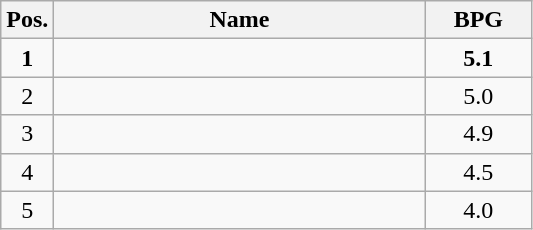<table class="wikitable">
<tr>
<th style="width:10%;">Pos.</th>
<th>Name</th>
<th style="width:20%;">BPG</th>
</tr>
<tr>
<td align=center><strong>1</strong></td>
<td><strong></strong></td>
<td align=center><strong>5.1</strong></td>
</tr>
<tr>
<td align=center>2</td>
<td></td>
<td align=center>5.0</td>
</tr>
<tr>
<td align=center>3</td>
<td></td>
<td align=center>4.9</td>
</tr>
<tr>
<td align=center>4</td>
<td></td>
<td align=center>4.5</td>
</tr>
<tr>
<td align=center>5</td>
<td></td>
<td align=center>4.0</td>
</tr>
</table>
